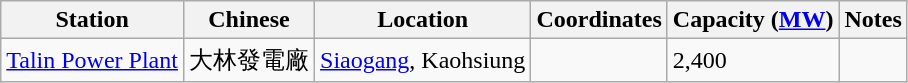<table class="wikitable sortable">
<tr>
<th>Station</th>
<th>Chinese</th>
<th>Location</th>
<th>Coordinates</th>
<th>Capacity (<a href='#'>MW</a>)</th>
<th>Notes</th>
</tr>
<tr>
<td><a href='#'>Talin Power Plant</a></td>
<td>大林發電廠</td>
<td><a href='#'>Siaogang</a>, Kaohsiung</td>
<td></td>
<td>2,400</td>
<td></td>
</tr>
</table>
